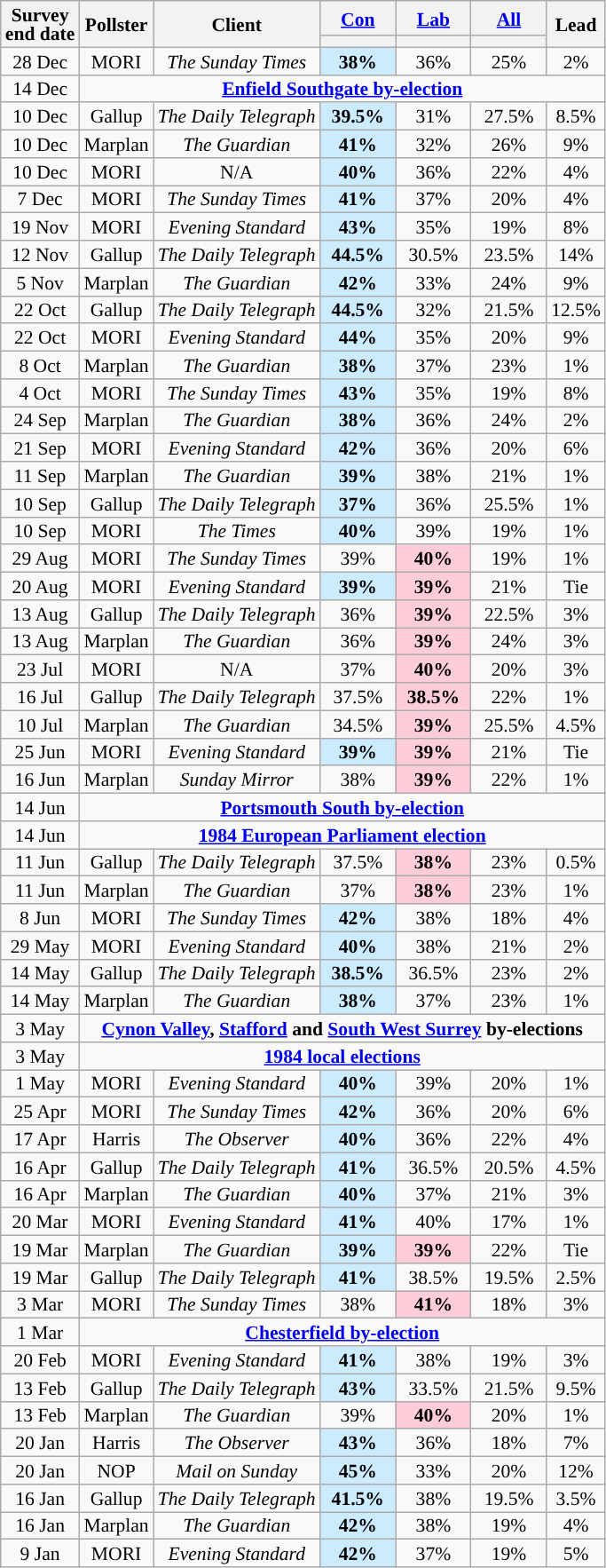<table class="wikitable sortable mw-datatable" style="text-align:center;font-size:90%;line-height:14px;">
<tr>
<th rowspan="2">Survey<br>end date</th>
<th rowspan="2">Pollster</th>
<th rowspan="2">Client</th>
<th class="unsortable" style="width:50px;"><a href='#'>Con</a></th>
<th class="unsortable" style="width:50px;"><a href='#'>Lab</a></th>
<th class="unsortable" style="width:50px;"><a href='#'>All</a></th>
<th rowspan="2">Lead</th>
</tr>
<tr>
<th style="background:"></th>
<th style="background:"></th>
<th style="background:"></th>
</tr>
<tr>
<td>28 Dec</td>
<td>MORI</td>
<td><em>The Sunday Times</em></td>
<td style="background:#CCEBFF;"><strong>38%</strong></td>
<td>36%</td>
<td>25%</td>
<td style="background:">2%</td>
</tr>
<tr>
<td>14 Dec</td>
<td colspan="6"><a href='#'><strong>Enfield Southgate by-election</strong></a></td>
</tr>
<tr>
<td>10 Dec</td>
<td>Gallup</td>
<td><em>The Daily Telegraph</em></td>
<td style="background:#CCEBFF;"><strong>39.5%</strong></td>
<td>31%</td>
<td>27.5%</td>
<td style="background:">8.5%</td>
</tr>
<tr>
<td>10 Dec</td>
<td>Marplan</td>
<td><em>The Guardian</em></td>
<td style="background:#CCEBFF;"><strong>41%</strong></td>
<td>32%</td>
<td>26%</td>
<td style="background:">9%</td>
</tr>
<tr>
<td>10 Dec</td>
<td>MORI</td>
<td>N/A</td>
<td style="background:#CCEBFF;"><strong>40%</strong></td>
<td>36%</td>
<td>22%</td>
<td style="background:">4%</td>
</tr>
<tr>
<td>7 Dec</td>
<td>MORI</td>
<td><em>The Sunday Times</em></td>
<td style="background:#CCEBFF;"><strong>41%</strong></td>
<td>37%</td>
<td>20%</td>
<td style="background:">4%</td>
</tr>
<tr>
<td>19 Nov</td>
<td>MORI</td>
<td><em>Evening Standard</em></td>
<td style="background:#CCEBFF;"><strong>43%</strong></td>
<td>35%</td>
<td>19%</td>
<td style="background:">8%</td>
</tr>
<tr>
<td>12 Nov</td>
<td>Gallup</td>
<td><em>The Daily Telegraph</em></td>
<td style="background:#CCEBFF;"><strong>44.5%</strong></td>
<td>30.5%</td>
<td>23.5%</td>
<td style="background:">14%</td>
</tr>
<tr>
<td>5 Nov</td>
<td>Marplan</td>
<td><em>The Guardian</em></td>
<td style="background:#CCEBFF;"><strong>42%</strong></td>
<td>33%</td>
<td>24%</td>
<td style="background:">9%</td>
</tr>
<tr>
<td>22 Oct</td>
<td>Gallup</td>
<td><em>The Daily Telegraph</em></td>
<td style="background:#CCEBFF;"><strong>44.5%</strong></td>
<td>32%</td>
<td>21.5%</td>
<td style="background:">12.5%</td>
</tr>
<tr>
<td>22 Oct</td>
<td>MORI</td>
<td><em>Evening Standard</em></td>
<td style="background:#CCEBFF;"><strong>44%</strong></td>
<td>35%</td>
<td>20%</td>
<td style="background:">9%</td>
</tr>
<tr>
<td>8 Oct</td>
<td>Marplan</td>
<td><em>The Guardian</em></td>
<td style="background:#CCEBFF;"><strong>38%</strong></td>
<td>37%</td>
<td>23%</td>
<td style="background:">1%</td>
</tr>
<tr>
<td>4 Oct</td>
<td>MORI</td>
<td><em>The Sunday Times</em></td>
<td style="background:#CCEBFF;"><strong>43%</strong></td>
<td>35%</td>
<td>19%</td>
<td style="background:">8%</td>
</tr>
<tr>
<td>24 Sep</td>
<td>Marplan</td>
<td><em>The Guardian</em></td>
<td style="background:#CCEBFF;"><strong>38%</strong></td>
<td>36%</td>
<td>24%</td>
<td style="background:">2%</td>
</tr>
<tr>
<td>21 Sep</td>
<td>MORI</td>
<td><em>Evening Standard</em></td>
<td style="background:#CCEBFF;"><strong>42%</strong></td>
<td>36%</td>
<td>20%</td>
<td style="background:">6%</td>
</tr>
<tr>
<td>11 Sep</td>
<td>Marplan</td>
<td><em>The Guardian</em></td>
<td style="background:#CCEBFF;"><strong>39%</strong></td>
<td>38%</td>
<td>21%</td>
<td style="background:">1%</td>
</tr>
<tr>
<td>10 Sep</td>
<td>Gallup</td>
<td><em>The Daily Telegraph</em></td>
<td style="background:#CCEBFF;"><strong>37%</strong></td>
<td>36%</td>
<td>25.5%</td>
<td style="background:">1%</td>
</tr>
<tr>
<td>10 Sep</td>
<td>MORI</td>
<td><em>The Times</em></td>
<td style="background:#CCEBFF;"><strong>40%</strong></td>
<td>39%</td>
<td>19%</td>
<td style="background:">1%</td>
</tr>
<tr>
<td>29 Aug</td>
<td>MORI</td>
<td><em>The Sunday Times</em></td>
<td>39%</td>
<td style="background:#FFCCDA;"><strong>40%</strong></td>
<td>19%</td>
<td style="background:">1%</td>
</tr>
<tr>
<td>20 Aug</td>
<td>MORI</td>
<td><em>Evening Standard</em></td>
<td style="background:#CCEBFF;"><strong>39%</strong></td>
<td style="background:#FFCCDA;"><strong>39%</strong></td>
<td>21%</td>
<td>Tie</td>
</tr>
<tr>
<td>13 Aug</td>
<td>Gallup</td>
<td><em>The Daily Telegraph</em></td>
<td>36%</td>
<td style="background:#FFCCDA;"><strong>39%</strong></td>
<td>22.5%</td>
<td style="background:">3%</td>
</tr>
<tr>
<td>13 Aug</td>
<td>Marplan</td>
<td><em>The Guardian</em></td>
<td>36%</td>
<td style="background:#FFCCDA;"><strong>39%</strong></td>
<td>24%</td>
<td style="background:">3%</td>
</tr>
<tr>
<td>23 Jul</td>
<td>MORI</td>
<td>N/A</td>
<td>37%</td>
<td style="background:#FFCCDA;"><strong>40%</strong></td>
<td>20%</td>
<td style="background:">3%</td>
</tr>
<tr>
<td>16 Jul</td>
<td>Gallup</td>
<td><em>The Daily Telegraph</em></td>
<td>37.5%</td>
<td style="background:#FFCCDA;"><strong>38.5%</strong></td>
<td>22%</td>
<td style="background:">1%</td>
</tr>
<tr>
<td>10 Jul</td>
<td>Marplan</td>
<td><em>The Guardian</em></td>
<td>34.5%</td>
<td style="background:#FFCCDA;"><strong>39%</strong></td>
<td>25.5%</td>
<td style="background:">4.5%</td>
</tr>
<tr>
<td>25 Jun</td>
<td>MORI</td>
<td><em>Evening Standard</em></td>
<td style="background:#CCEBFF;"><strong>39%</strong></td>
<td style="background:#FFCCDA;"><strong>39%</strong></td>
<td>21%</td>
<td>Tie</td>
</tr>
<tr>
<td>16 Jun</td>
<td>Marplan</td>
<td><em>Sunday Mirror</em></td>
<td>38%</td>
<td style="background:#FFCCDA;"><strong>39%</strong></td>
<td>22%</td>
<td style="background:">1%</td>
</tr>
<tr>
<td>14 Jun</td>
<td colspan="6"><a href='#'><strong>Portsmouth South by-election</strong></a></td>
</tr>
<tr>
<td>14 Jun</td>
<td colspan="6"><strong><a href='#'>1984 European Parliament election</a></strong></td>
</tr>
<tr>
<td>11 Jun</td>
<td>Gallup</td>
<td><em>The Daily Telegraph</em></td>
<td>37.5%</td>
<td style="background:#FFCCDA;"><strong>38%</strong></td>
<td>23%</td>
<td style="background:">0.5%</td>
</tr>
<tr>
<td>11 Jun</td>
<td>Marplan</td>
<td><em>The Guardian</em></td>
<td>37%</td>
<td style="background:#FFCCDA;"><strong>38%</strong></td>
<td>23%</td>
<td style="background:">1%</td>
</tr>
<tr>
<td>8 Jun</td>
<td>MORI</td>
<td><em>The Sunday Times</em></td>
<td style="background:#CCEBFF;"><strong>42%</strong></td>
<td>38%</td>
<td>18%</td>
<td style="background:">4%</td>
</tr>
<tr>
<td>29 May</td>
<td>MORI</td>
<td><em>Evening Standard</em></td>
<td style="background:#CCEBFF;"><strong>40%</strong></td>
<td>38%</td>
<td>21%</td>
<td style="background:">2%</td>
</tr>
<tr>
<td>14 May</td>
<td>Gallup</td>
<td><em>The Daily Telegraph</em></td>
<td style="background:#CCEBFF;"><strong>38.5%</strong></td>
<td>36.5%</td>
<td>23%</td>
<td style="background:">2%</td>
</tr>
<tr>
<td>14 May</td>
<td>Marplan</td>
<td><em>The Guardian</em></td>
<td style="background:#CCEBFF;"><strong>38%</strong></td>
<td>37%</td>
<td>23%</td>
<td style="background:">1%</td>
</tr>
<tr>
<td>3 May</td>
<td colspan="6"><strong><a href='#'>Cynon Valley</a>, <a href='#'>Stafford</a> and <a href='#'>South West Surrey</a> by-elections</strong></td>
</tr>
<tr>
<td>3 May</td>
<td colspan="6"><a href='#'><strong>1984 local elections</strong></a></td>
</tr>
<tr>
<td>1 May</td>
<td>MORI</td>
<td><em>Evening Standard</em></td>
<td style="background:#CCEBFF;"><strong>40%</strong></td>
<td>39%</td>
<td>20%</td>
<td style="background:">1%</td>
</tr>
<tr>
<td>25 Apr</td>
<td>MORI</td>
<td><em>The Sunday Times</em></td>
<td style="background:#CCEBFF;"><strong>42%</strong></td>
<td>36%</td>
<td>20%</td>
<td style="background:">6%</td>
</tr>
<tr>
<td>17 Apr</td>
<td>Harris</td>
<td><em>The Observer</em></td>
<td style="background:#CCEBFF;"><strong>40%</strong></td>
<td>36%</td>
<td>22%</td>
<td style="background:">4%</td>
</tr>
<tr>
<td>16 Apr</td>
<td>Gallup</td>
<td><em>The Daily Telegraph</em></td>
<td style="background:#CCEBFF;"><strong>41%</strong></td>
<td>36.5%</td>
<td>20.5%</td>
<td style="background:">4.5%</td>
</tr>
<tr>
<td>16 Apr</td>
<td>Marplan</td>
<td><em>The Guardian</em></td>
<td style="background:#CCEBFF;"><strong>40%</strong></td>
<td>37%</td>
<td>21%</td>
<td style="background:">3%</td>
</tr>
<tr>
<td>20 Mar</td>
<td>MORI</td>
<td><em>Evening Standard</em></td>
<td style="background:#CCEBFF;"><strong>41%</strong></td>
<td>40%</td>
<td>17%</td>
<td style="background:">1%</td>
</tr>
<tr>
<td>19 Mar</td>
<td>Marplan</td>
<td><em>The Guardian</em></td>
<td style="background:#CCEBFF;"><strong>39%</strong></td>
<td style="background:#FFCCDA;"><strong>39%</strong></td>
<td>22%</td>
<td>Tie</td>
</tr>
<tr>
<td>19 Mar</td>
<td>Gallup</td>
<td><em>The Daily Telegraph</em></td>
<td style="background:#CCEBFF;"><strong>41%</strong></td>
<td>38.5%</td>
<td>19.5%</td>
<td style="background:">2.5%</td>
</tr>
<tr>
<td>3 Mar</td>
<td>MORI</td>
<td><em>The Sunday Times</em></td>
<td>38%</td>
<td style="background:#FFCCDA;"><strong>41%</strong></td>
<td>18%</td>
<td style="background:">3%</td>
</tr>
<tr>
<td>1 Mar</td>
<td colspan="6"><a href='#'><strong>Chesterfield by-election</strong></a></td>
</tr>
<tr>
<td>20 Feb</td>
<td>MORI</td>
<td><em>Evening Standard</em></td>
<td style="background:#CCEBFF;"><strong>41%</strong></td>
<td>38%</td>
<td>19%</td>
<td style="background:">3%</td>
</tr>
<tr>
<td>13 Feb</td>
<td>Gallup</td>
<td><em>The Daily Telegraph</em></td>
<td style="background:#CCEBFF;"><strong>43%</strong></td>
<td>33.5%</td>
<td>21.5%</td>
<td style="background:">9.5%</td>
</tr>
<tr>
<td>13 Feb</td>
<td>Marplan</td>
<td><em>The Guardian</em></td>
<td>39%</td>
<td style="background:#FFCCDA;"><strong>40%</strong></td>
<td>20%</td>
<td style="background:">1%</td>
</tr>
<tr>
<td>20 Jan</td>
<td>Harris</td>
<td><em>The Observer</em></td>
<td style="background:#CCEBFF;"><strong>43%</strong></td>
<td>36%</td>
<td>18%</td>
<td style="background:">7%</td>
</tr>
<tr>
<td>20 Jan</td>
<td>NOP</td>
<td><em>Mail on Sunday</em></td>
<td style="background:#CCEBFF;"><strong>45%</strong></td>
<td>33%</td>
<td>20%</td>
<td style="background:">12%</td>
</tr>
<tr>
<td>16 Jan</td>
<td>Gallup</td>
<td><em>The Daily Telegraph</em></td>
<td style="background:#CCEBFF;"><strong>41.5%</strong></td>
<td>38%</td>
<td>19.5%</td>
<td style="background:">3.5%</td>
</tr>
<tr>
<td>16 Jan</td>
<td>Marplan</td>
<td><em>The Guardian</em></td>
<td style="background:#CCEBFF;"><strong>42%</strong></td>
<td>38%</td>
<td>19%</td>
<td style="background:">4%</td>
</tr>
<tr>
<td>9 Jan</td>
<td>MORI</td>
<td><em>Evening Standard</em></td>
<td style="background:#CCEBFF;"><strong>42%</strong></td>
<td>37%</td>
<td>19%</td>
<td style="background:">5%</td>
</tr>
</table>
